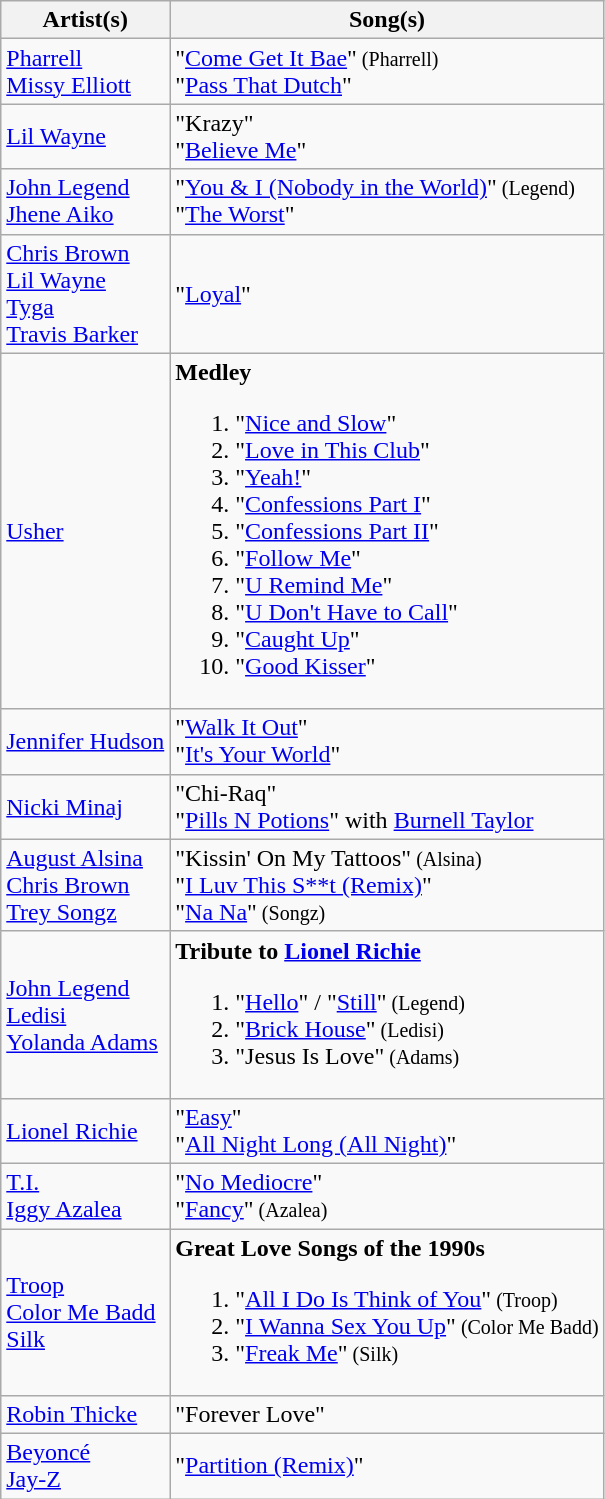<table class="wikitable">
<tr>
<th>Artist(s)</th>
<th>Song(s)</th>
</tr>
<tr>
<td><a href='#'>Pharrell</a><br><a href='#'>Missy Elliott</a></td>
<td>"<a href='#'>Come Get It Bae</a>"<small> (Pharrell)</small><br>"<a href='#'>Pass That Dutch</a>"</td>
</tr>
<tr>
<td><a href='#'>Lil Wayne</a></td>
<td>"Krazy"<br>"<a href='#'>Believe Me</a>"</td>
</tr>
<tr>
<td><a href='#'>John Legend</a><br><a href='#'>Jhene Aiko</a></td>
<td>"<a href='#'>You & I (Nobody in the World)</a>"<small> (Legend)</small><br>"<a href='#'>The Worst</a>"</td>
</tr>
<tr>
<td><a href='#'>Chris Brown</a><br><a href='#'>Lil Wayne</a><br><a href='#'>Tyga</a><br><a href='#'>Travis Barker</a></td>
<td>"<a href='#'>Loyal</a>"</td>
</tr>
<tr>
<td><a href='#'>Usher</a></td>
<td><strong>Medley</strong><br><ol><li>"<a href='#'>Nice and Slow</a>"</li><li>"<a href='#'>Love in This Club</a>"</li><li>"<a href='#'>Yeah!</a>"</li><li>"<a href='#'>Confessions Part I</a>"</li><li>"<a href='#'>Confessions Part II</a>"</li><li>"<a href='#'>Follow Me</a>"</li><li>"<a href='#'>U Remind Me</a>"</li><li>"<a href='#'>U Don't Have to Call</a>"</li><li>"<a href='#'>Caught Up</a>"</li><li>"<a href='#'>Good Kisser</a>"</li></ol></td>
</tr>
<tr>
<td><a href='#'>Jennifer Hudson</a></td>
<td>"<a href='#'>Walk It Out</a>"<br>"<a href='#'>It's Your World</a>"</td>
</tr>
<tr>
<td><a href='#'>Nicki Minaj</a></td>
<td>"Chi-Raq"<br>"<a href='#'>Pills N Potions</a>" with <a href='#'>Burnell Taylor</a></td>
</tr>
<tr>
<td><a href='#'>August Alsina</a><br><a href='#'>Chris Brown</a><br><a href='#'>Trey Songz</a></td>
<td>"Kissin' On My Tattoos"<small> (Alsina)</small><br>"<a href='#'>I Luv This S**t (Remix)</a>"<br>"<a href='#'>Na Na</a>"<small> (Songz)</small></td>
</tr>
<tr>
<td><a href='#'>John Legend</a><br><a href='#'>Ledisi</a><br><a href='#'>Yolanda Adams</a></td>
<td><strong>Tribute to <a href='#'>Lionel Richie</a></strong><br><ol><li>"<a href='#'>Hello</a>" / "<a href='#'>Still</a>"<small> (Legend)</small></li><li>"<a href='#'>Brick House</a>"<small> (Ledisi)</small></li><li>"Jesus Is Love"<small> (Adams)</small></li></ol></td>
</tr>
<tr>
<td><a href='#'>Lionel Richie</a></td>
<td>"<a href='#'>Easy</a>"<br>"<a href='#'>All Night Long (All Night)</a>"</td>
</tr>
<tr>
<td><a href='#'>T.I.</a><br><a href='#'>Iggy Azalea</a></td>
<td>"<a href='#'>No Mediocre</a>"<br>"<a href='#'>Fancy</a>"<small> (Azalea)</small></td>
</tr>
<tr>
<td><a href='#'>Troop</a><br><a href='#'>Color Me Badd</a><br><a href='#'>Silk</a></td>
<td><strong>Great Love Songs of the 1990s</strong><br><ol><li>"<a href='#'>All I Do Is Think of You</a>"<small> (Troop)</small></li><li>"<a href='#'>I Wanna Sex You Up</a>"<small> (Color Me Badd)</small></li><li>"<a href='#'>Freak Me</a>"<small> (Silk)</small></li></ol></td>
</tr>
<tr>
<td><a href='#'>Robin Thicke</a></td>
<td>"Forever Love"</td>
</tr>
<tr>
<td><a href='#'>Beyoncé</a><br><a href='#'>Jay-Z</a></td>
<td>"<a href='#'>Partition (Remix)</a>"</td>
</tr>
</table>
